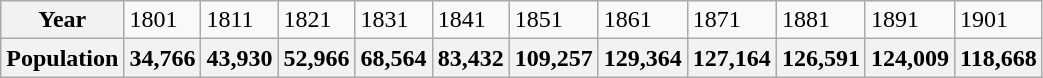<table class="wikitable">
<tr>
<th>Year</th>
<td>1801</td>
<td>1811</td>
<td>1821</td>
<td>1831</td>
<td>1841</td>
<td>1851</td>
<td>1861</td>
<td>1871</td>
<td>1881</td>
<td>1891</td>
<td>1901</td>
</tr>
<tr>
<th>Population</th>
<th>34,766</th>
<th>43,930</th>
<th>52,966</th>
<th>68,564</th>
<th>83,432</th>
<th>109,257</th>
<th>129,364</th>
<th>127,164</th>
<th>126,591</th>
<th>124,009</th>
<th>118,668</th>
</tr>
</table>
